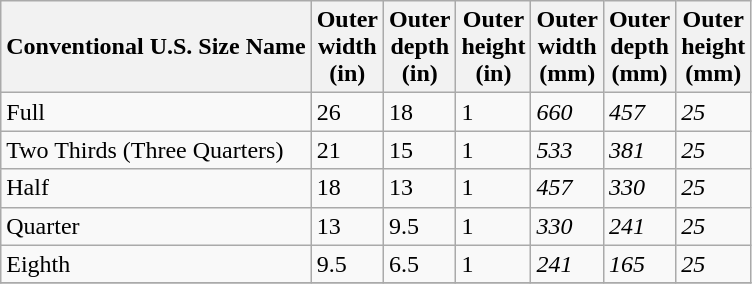<table class="wikitable sortable">
<tr>
<th>Conventional U.S. Size Name</th>
<th>Outer<br>width<br>(in)</th>
<th>Outer<br>depth<br>(in)</th>
<th>Outer<br>height<br>(in)</th>
<th>Outer<br>width<br>(mm)</th>
<th>Outer<br>depth<br>(mm)</th>
<th>Outer<br>height<br>(mm)</th>
</tr>
<tr>
<td>Full</td>
<td>26</td>
<td>18</td>
<td>1</td>
<td><em>660</em></td>
<td><em>457</em></td>
<td><em>25</em></td>
</tr>
<tr>
<td>Two Thirds (Three Quarters)</td>
<td>21</td>
<td>15</td>
<td>1</td>
<td><em>533</em></td>
<td><em>381</em></td>
<td><em>25</em></td>
</tr>
<tr>
<td>Half</td>
<td>18</td>
<td>13</td>
<td>1</td>
<td><em>457</em></td>
<td><em>330</em></td>
<td><em>25</em></td>
</tr>
<tr>
<td>Quarter</td>
<td>13</td>
<td>9.5</td>
<td>1</td>
<td><em>330</em></td>
<td><em>241</em></td>
<td><em>25</em></td>
</tr>
<tr>
<td>Eighth</td>
<td>9.5</td>
<td>6.5</td>
<td>1</td>
<td><em>241</em></td>
<td><em>165</em></td>
<td><em>25</em></td>
</tr>
<tr>
</tr>
</table>
